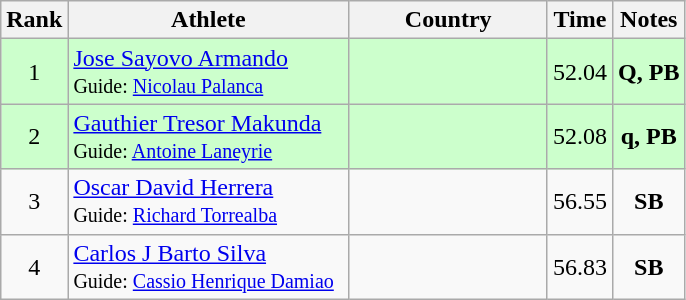<table class="wikitable sortable" style="text-align:center">
<tr>
<th>Rank</th>
<th style="width:180px">Athlete</th>
<th style="width:125px">Country</th>
<th>Time</th>
<th>Notes</th>
</tr>
<tr style="background:#cfc;">
<td>1</td>
<td style="text-align:left;"><a href='#'>Jose Sayovo Armando</a><br><small>Guide: <a href='#'>Nicolau Palanca</a></small></td>
<td style="text-align:left;"></td>
<td>52.04</td>
<td><strong>Q, PB</strong></td>
</tr>
<tr style="background:#cfc;">
<td>2</td>
<td style="text-align:left;"><a href='#'>Gauthier Tresor Makunda</a><br><small>Guide: <a href='#'>Antoine Laneyrie</a></small></td>
<td style="text-align:left;"></td>
<td>52.08</td>
<td><strong>q, PB</strong></td>
</tr>
<tr>
<td>3</td>
<td style="text-align:left;"><a href='#'>Oscar David Herrera</a><br><small>Guide: <a href='#'>Richard Torrealba</a></small></td>
<td style="text-align:left;"></td>
<td>56.55</td>
<td><strong>SB</strong></td>
</tr>
<tr>
<td>4</td>
<td style="text-align:left;"><a href='#'>Carlos J Barto Silva</a><br><small>Guide: <a href='#'>Cassio Henrique Damiao</a></small></td>
<td style="text-align:left;"></td>
<td>56.83</td>
<td><strong>SB</strong></td>
</tr>
</table>
